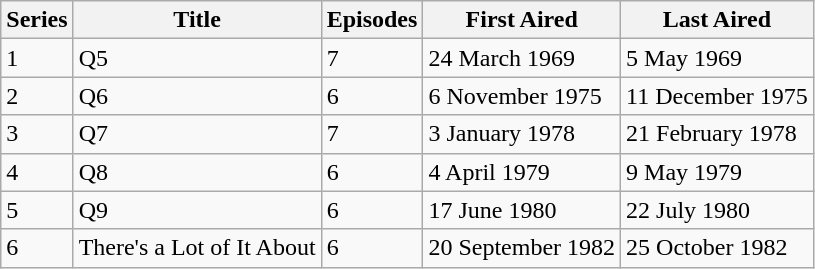<table class="wikitable">
<tr>
<th>Series</th>
<th>Title</th>
<th>Episodes</th>
<th>First Aired</th>
<th>Last Aired</th>
</tr>
<tr>
<td>1</td>
<td>Q5</td>
<td>7</td>
<td>24 March 1969</td>
<td>5 May 1969</td>
</tr>
<tr>
<td>2</td>
<td>Q6</td>
<td>6</td>
<td>6 November 1975</td>
<td>11 December 1975</td>
</tr>
<tr>
<td>3</td>
<td>Q7</td>
<td>7</td>
<td>3 January 1978</td>
<td>21 February 1978</td>
</tr>
<tr>
<td>4</td>
<td>Q8</td>
<td>6</td>
<td>4 April 1979</td>
<td>9 May 1979</td>
</tr>
<tr>
<td>5</td>
<td>Q9</td>
<td>6</td>
<td>17 June 1980</td>
<td>22 July 1980</td>
</tr>
<tr>
<td>6</td>
<td>There's a Lot of It About</td>
<td>6</td>
<td>20 September 1982</td>
<td>25 October 1982</td>
</tr>
</table>
